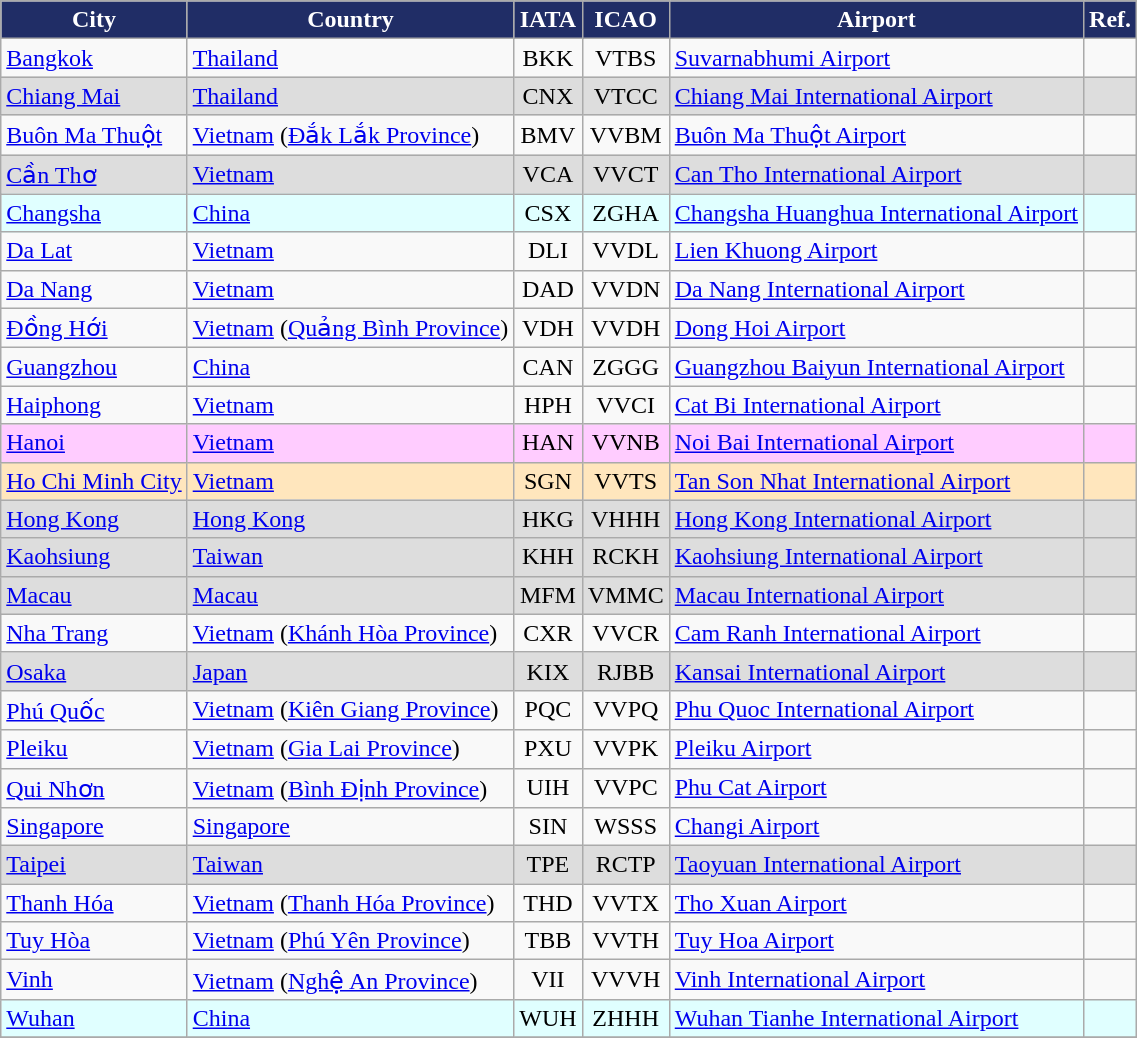<table class="sortable wikitable">
<tr>
<th style="background:#202d66;color: white">City</th>
<th style="background:#202d66;color: white">Country</th>
<th style="background:#202d66;color: white;">IATA</th>
<th style="background:#202d66;color: white;">ICAO</th>
<th style="background:#202d66;color: white">Airport</th>
<th style="background:#202d66;color: white">Ref.</th>
</tr>
<tr>
<td><a href='#'>Bangkok</a></td>
<td><a href='#'>Thailand</a></td>
<td align=center>BKK</td>
<td align=center>VTBS</td>
<td><a href='#'>Suvarnabhumi Airport</a></td>
<td align=center></td>
</tr>
<tr style="background:#DDDDDD;">
<td><a href='#'>Chiang Mai</a></td>
<td><a href='#'>Thailand</a></td>
<td align=center>CNX</td>
<td align=center>VTCC</td>
<td><a href='#'>Chiang Mai International Airport</a></td>
<td align=center></td>
</tr>
<tr>
<td><a href='#'>Buôn Ma Thuột</a></td>
<td><a href='#'>Vietnam</a> (<a href='#'>Đắk Lắk Province</a>)</td>
<td align=center>BMV</td>
<td align=center>VVBM</td>
<td><a href='#'>Buôn Ma Thuột Airport</a></td>
<td align=center></td>
</tr>
<tr style="background:#DDDDDD;">
<td><a href='#'>Cần Thơ</a></td>
<td><a href='#'>Vietnam</a></td>
<td align=center>VCA</td>
<td align=center>VVCT</td>
<td><a href='#'>Can Tho International Airport</a></td>
<td align=center></td>
</tr>
<tr style="background:#E0FFFF;">
<td><a href='#'>Changsha</a></td>
<td><a href='#'>China</a></td>
<td align=center>CSX</td>
<td align=center>ZGHA</td>
<td><a href='#'>Changsha Huanghua International Airport</a></td>
<td align=center></td>
</tr>
<tr>
<td><a href='#'>Da Lat</a></td>
<td><a href='#'>Vietnam</a></td>
<td align=center>DLI</td>
<td align=center>VVDL</td>
<td><a href='#'>Lien Khuong Airport</a></td>
<td align=center></td>
</tr>
<tr>
<td><a href='#'>Da Nang</a></td>
<td><a href='#'>Vietnam</a></td>
<td align=center>DAD</td>
<td align=center>VVDN</td>
<td><a href='#'>Da Nang International Airport</a></td>
<td align=center></td>
</tr>
<tr>
<td><a href='#'>Đồng Hới</a></td>
<td><a href='#'>Vietnam</a> (<a href='#'>Quảng Bình Province</a>)</td>
<td align=center>VDH</td>
<td align=center>VVDH</td>
<td><a href='#'>Dong Hoi Airport</a></td>
<td align=center></td>
</tr>
<tr>
<td><a href='#'>Guangzhou</a></td>
<td><a href='#'>China</a></td>
<td align=center>CAN</td>
<td align=center>ZGGG</td>
<td><a href='#'>Guangzhou Baiyun International Airport</a></td>
<td align=center></td>
</tr>
<tr>
<td><a href='#'>Haiphong</a></td>
<td><a href='#'>Vietnam</a></td>
<td align=center>HPH</td>
<td align=center>VVCI</td>
<td><a href='#'>Cat Bi International Airport</a></td>
<td align=center></td>
</tr>
<tr style="background:#FFCCFF;">
<td><a href='#'>Hanoi</a></td>
<td><a href='#'>Vietnam</a></td>
<td align=center>HAN</td>
<td align=center>VVNB</td>
<td><a href='#'>Noi Bai International Airport</a></td>
<td align=center></td>
</tr>
<tr style="background:#FFE6BD;">
<td><a href='#'>Ho Chi Minh City</a></td>
<td><a href='#'>Vietnam</a></td>
<td align=center>SGN</td>
<td align=center>VVTS</td>
<td><a href='#'>Tan Son Nhat International Airport</a></td>
<td align=center></td>
</tr>
<tr style="background:#DDDDDD;">
<td><a href='#'>Hong Kong</a></td>
<td><a href='#'>Hong Kong</a></td>
<td align=center>HKG</td>
<td align=center>VHHH</td>
<td><a href='#'>Hong Kong International Airport</a></td>
<td align=center></td>
</tr>
<tr style="background:#DDDDDD;">
<td><a href='#'>Kaohsiung</a></td>
<td><a href='#'>Taiwan</a></td>
<td align=center>KHH</td>
<td align=center>RCKH</td>
<td><a href='#'>Kaohsiung International Airport</a></td>
<td align=center></td>
</tr>
<tr style="background:#DDDDDD;">
<td><a href='#'>Macau</a></td>
<td><a href='#'>Macau</a></td>
<td align=center>MFM</td>
<td align=center>VMMC</td>
<td><a href='#'>Macau International Airport</a></td>
<td align=center></td>
</tr>
<tr>
<td><a href='#'>Nha Trang</a></td>
<td><a href='#'>Vietnam</a> (<a href='#'>Khánh Hòa Province</a>)</td>
<td align=center>CXR</td>
<td align=center>VVCR</td>
<td><a href='#'>Cam Ranh International Airport</a></td>
<td align=center></td>
</tr>
<tr style="background:#DDDDDD;">
<td><a href='#'>Osaka</a></td>
<td><a href='#'>Japan</a></td>
<td align=center>KIX</td>
<td align=center>RJBB</td>
<td><a href='#'>Kansai International Airport</a></td>
<td align=enter></td>
</tr>
<tr>
<td><a href='#'>Phú Quốc</a></td>
<td><a href='#'>Vietnam</a> (<a href='#'>Kiên Giang Province</a>)</td>
<td align=center>PQC</td>
<td align=center>VVPQ</td>
<td><a href='#'>Phu Quoc International Airport</a></td>
<td align=center></td>
</tr>
<tr>
<td><a href='#'>Pleiku</a></td>
<td><a href='#'>Vietnam</a> (<a href='#'>Gia Lai Province</a>)</td>
<td align=center>PXU</td>
<td align=center>VVPK</td>
<td><a href='#'>Pleiku Airport</a></td>
<td align=center></td>
</tr>
<tr>
<td><a href='#'>Qui Nhơn</a></td>
<td><a href='#'>Vietnam</a> (<a href='#'>Bình Định Province</a>)</td>
<td align=center>UIH</td>
<td align=center>VVPC</td>
<td><a href='#'>Phu Cat Airport</a></td>
<td align=center></td>
</tr>
<tr>
<td><a href='#'>Singapore</a></td>
<td><a href='#'>Singapore</a></td>
<td align=center>SIN</td>
<td align=center>WSSS</td>
<td><a href='#'>Changi Airport</a></td>
<td align=center></td>
</tr>
<tr style="background:#DDDDDD;">
<td><a href='#'>Taipei</a></td>
<td><a href='#'>Taiwan</a></td>
<td align=center>TPE</td>
<td align=center>RCTP</td>
<td><a href='#'>Taoyuan International Airport</a></td>
<td align=center></td>
</tr>
<tr>
<td><a href='#'>Thanh Hóa</a></td>
<td><a href='#'>Vietnam</a> (<a href='#'>Thanh Hóa Province</a>)</td>
<td align=center>THD</td>
<td align=center>VVTX</td>
<td><a href='#'>Tho Xuan Airport</a></td>
<td align=center></td>
</tr>
<tr>
<td><a href='#'>Tuy Hòa</a></td>
<td><a href='#'>Vietnam</a> (<a href='#'>Phú Yên Province</a>)</td>
<td align=center>TBB</td>
<td align=center>VVTH</td>
<td><a href='#'>Tuy Hoa Airport</a></td>
<td align=center></td>
</tr>
<tr>
<td><a href='#'>Vinh</a></td>
<td><a href='#'>Vietnam</a> (<a href='#'>Nghệ An Province</a>)</td>
<td align=center>VII</td>
<td align=center>VVVH</td>
<td><a href='#'>Vinh International Airport</a></td>
<td align=center></td>
</tr>
<tr style="background:#E0FFFF;">
<td><a href='#'>Wuhan</a></td>
<td><a href='#'>China</a></td>
<td align=center>WUH</td>
<td align=center>ZHHH</td>
<td><a href='#'>Wuhan Tianhe International Airport</a></td>
<td align=center></td>
</tr>
<tr>
</tr>
</table>
